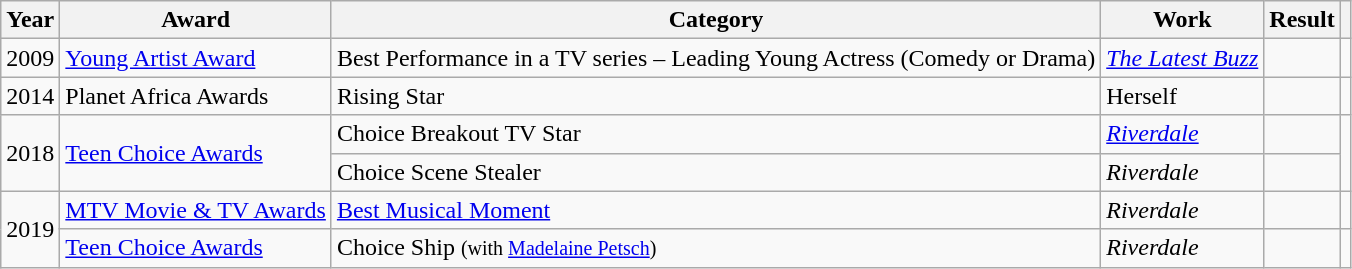<table class="wikitable sortable">
<tr>
<th>Year</th>
<th>Award</th>
<th>Category</th>
<th>Work</th>
<th>Result</th>
<th class="unsortable"></th>
</tr>
<tr>
<td>2009</td>
<td><a href='#'>Young Artist Award</a></td>
<td>Best Performance in a TV series – Leading Young Actress (Comedy or Drama)</td>
<td><em><a href='#'>The Latest Buzz</a></em></td>
<td></td>
<td style="text-align: center;"></td>
</tr>
<tr>
<td>2014</td>
<td>Planet Africa Awards</td>
<td>Rising Star</td>
<td>Herself</td>
<td></td>
<td style="text-align: center;"></td>
</tr>
<tr>
<td rowspan="2">2018</td>
<td rowspan="2"><a href='#'>Teen Choice Awards</a></td>
<td>Choice Breakout TV Star</td>
<td><em><a href='#'>Riverdale</a></em></td>
<td></td>
<td style="text-align: center;" rowspan="2"></td>
</tr>
<tr>
<td>Choice Scene Stealer</td>
<td><em>Riverdale</em></td>
<td></td>
</tr>
<tr>
<td rowspan="3">2019</td>
<td><a href='#'>MTV Movie & TV Awards</a></td>
<td><a href='#'>Best Musical Moment</a></td>
<td><em>Riverdale</em></td>
<td></td>
<td style="text-align:center;"></td>
</tr>
<tr>
<td><a href='#'>Teen Choice Awards</a></td>
<td>Choice Ship <small>(with <a href='#'>Madelaine Petsch</a>)</small></td>
<td><em>Riverdale</em></td>
<td></td>
<td style="text-align: center;"></td>
</tr>
</table>
